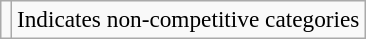<table class="wikitable" style="font-size:97%;">
<tr>
<td></td>
<td>Indicates non-competitive categories</td>
</tr>
</table>
